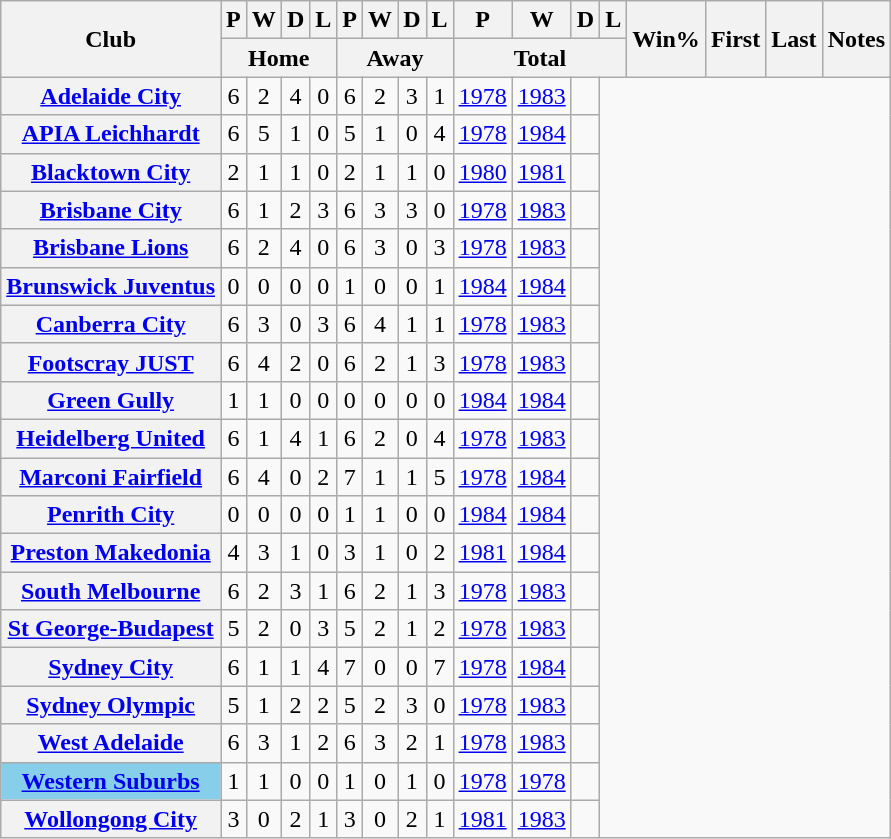<table class="wikitable plainrowheaders sortable" style="text-align:center">
<tr>
<th scope=col rowspan=2>Club</th>
<th scope=col>P</th>
<th scope=col>W</th>
<th scope=col>D</th>
<th scope=col>L</th>
<th scope=col>P</th>
<th scope=col>W</th>
<th scope=col>D</th>
<th scope=col>L</th>
<th scope=col>P</th>
<th scope=col>W</th>
<th scope=col>D</th>
<th scope=col>L</th>
<th rowspan=2 scope=col>Win%</th>
<th rowspan=2 scope=col>First</th>
<th rowspan=2 scope=col>Last</th>
<th class="unsortable" rowspan=2 scope=col>Notes</th>
</tr>
<tr class="unsortable">
<th colspan=4>Home</th>
<th colspan=4>Away</th>
<th colspan=4>Total</th>
</tr>
<tr>
<th scope=row><a href='#'>Adelaide City</a></th>
<td>6</td>
<td>2</td>
<td>4</td>
<td>0</td>
<td>6</td>
<td>2</td>
<td>3</td>
<td>1<br></td>
<td><a href='#'>1978</a></td>
<td><a href='#'>1983</a></td>
<td></td>
</tr>
<tr>
<th scope=row><a href='#'>APIA Leichhardt</a></th>
<td>6</td>
<td>5</td>
<td>1</td>
<td>0</td>
<td>5</td>
<td>1</td>
<td>0</td>
<td>4<br></td>
<td><a href='#'>1978</a></td>
<td><a href='#'>1984</a></td>
<td></td>
</tr>
<tr>
<th scope=row><a href='#'>Blacktown City</a></th>
<td>2</td>
<td>1</td>
<td>1</td>
<td>0</td>
<td>2</td>
<td>1</td>
<td>1</td>
<td>0<br></td>
<td><a href='#'>1980</a></td>
<td><a href='#'>1981</a></td>
<td></td>
</tr>
<tr>
<th scope=row><a href='#'>Brisbane City</a></th>
<td>6</td>
<td>1</td>
<td>2</td>
<td>3</td>
<td>6</td>
<td>3</td>
<td>3</td>
<td>0<br></td>
<td><a href='#'>1978</a></td>
<td><a href='#'>1983</a></td>
<td></td>
</tr>
<tr>
<th scope=row><a href='#'>Brisbane Lions</a></th>
<td>6</td>
<td>2</td>
<td>4</td>
<td>0</td>
<td>6</td>
<td>3</td>
<td>0</td>
<td>3<br></td>
<td><a href='#'>1978</a></td>
<td><a href='#'>1983</a></td>
<td></td>
</tr>
<tr>
<th scope=row><a href='#'>Brunswick Juventus</a></th>
<td>0</td>
<td>0</td>
<td>0</td>
<td>0</td>
<td>1</td>
<td>0</td>
<td>0</td>
<td>1<br></td>
<td><a href='#'>1984</a></td>
<td><a href='#'>1984</a></td>
<td></td>
</tr>
<tr>
<th scope=row><a href='#'>Canberra City</a></th>
<td>6</td>
<td>3</td>
<td>0</td>
<td>3</td>
<td>6</td>
<td>4</td>
<td>1</td>
<td>1<br></td>
<td><a href='#'>1978</a></td>
<td><a href='#'>1983</a></td>
<td></td>
</tr>
<tr>
<th scope=row><a href='#'>Footscray JUST</a></th>
<td>6</td>
<td>4</td>
<td>2</td>
<td>0</td>
<td>6</td>
<td>2</td>
<td>1</td>
<td>3<br></td>
<td><a href='#'>1978</a></td>
<td><a href='#'>1983</a></td>
<td></td>
</tr>
<tr>
<th scope=row><a href='#'>Green Gully</a></th>
<td>1</td>
<td>1</td>
<td>0</td>
<td>0</td>
<td>0</td>
<td>0</td>
<td>0</td>
<td>0<br></td>
<td><a href='#'>1984</a></td>
<td><a href='#'>1984</a></td>
<td></td>
</tr>
<tr>
<th scope=row><a href='#'>Heidelberg United</a></th>
<td>6</td>
<td>1</td>
<td>4</td>
<td>1</td>
<td>6</td>
<td>2</td>
<td>0</td>
<td>4<br></td>
<td><a href='#'>1978</a></td>
<td><a href='#'>1983</a></td>
<td></td>
</tr>
<tr>
<th scope=row><a href='#'>Marconi Fairfield</a></th>
<td>6</td>
<td>4</td>
<td>0</td>
<td>2</td>
<td>7</td>
<td>1</td>
<td>1</td>
<td>5<br></td>
<td><a href='#'>1978</a></td>
<td><a href='#'>1984</a></td>
<td></td>
</tr>
<tr>
<th scope=row><a href='#'>Penrith City</a></th>
<td>0</td>
<td>0</td>
<td>0</td>
<td>0</td>
<td>1</td>
<td>1</td>
<td>0</td>
<td>0<br></td>
<td><a href='#'>1984</a></td>
<td><a href='#'>1984</a></td>
<td></td>
</tr>
<tr>
<th scope=row><a href='#'>Preston Makedonia</a></th>
<td>4</td>
<td>3</td>
<td>1</td>
<td>0</td>
<td>3</td>
<td>1</td>
<td>0</td>
<td>2<br></td>
<td><a href='#'>1981</a></td>
<td><a href='#'>1984</a></td>
<td></td>
</tr>
<tr>
<th scope=row><a href='#'>South Melbourne</a></th>
<td>6</td>
<td>2</td>
<td>3</td>
<td>1</td>
<td>6</td>
<td>2</td>
<td>1</td>
<td>3<br></td>
<td><a href='#'>1978</a></td>
<td><a href='#'>1983</a></td>
<td></td>
</tr>
<tr>
<th scope=row><a href='#'>St George-Budapest</a></th>
<td>5</td>
<td>2</td>
<td>0</td>
<td>3</td>
<td>5</td>
<td>2</td>
<td>1</td>
<td>2<br></td>
<td><a href='#'>1978</a></td>
<td><a href='#'>1983</a></td>
<td></td>
</tr>
<tr>
<th scope=row><a href='#'>Sydney City</a></th>
<td>6</td>
<td>1</td>
<td>1</td>
<td>4</td>
<td>7</td>
<td>0</td>
<td>0</td>
<td>7<br></td>
<td><a href='#'>1978</a></td>
<td><a href='#'>1984</a></td>
<td></td>
</tr>
<tr>
<th scope=row><a href='#'>Sydney Olympic</a></th>
<td>5</td>
<td>1</td>
<td>2</td>
<td>2</td>
<td>5</td>
<td>2</td>
<td>3</td>
<td>0<br></td>
<td><a href='#'>1978</a></td>
<td><a href='#'>1983</a></td>
<td></td>
</tr>
<tr>
<th scope=row><a href='#'>West Adelaide</a></th>
<td>6</td>
<td>3</td>
<td>1</td>
<td>2</td>
<td>6</td>
<td>3</td>
<td>2</td>
<td>1<br></td>
<td><a href='#'>1978</a></td>
<td><a href='#'>1983</a></td>
<td></td>
</tr>
<tr>
<th scope=row style=background:#87CEEB><a href='#'>Western Suburbs</a> </th>
<td>1</td>
<td>1</td>
<td>0</td>
<td>0</td>
<td>1</td>
<td>0</td>
<td>1</td>
<td>0<br></td>
<td><a href='#'>1978</a></td>
<td><a href='#'>1978</a></td>
<td></td>
</tr>
<tr>
<th scope=row><a href='#'>Wollongong City</a></th>
<td>3</td>
<td>0</td>
<td>2</td>
<td>1</td>
<td>3</td>
<td>0</td>
<td>2</td>
<td>1<br></td>
<td><a href='#'>1981</a></td>
<td><a href='#'>1983</a></td>
<td></td>
</tr>
</table>
